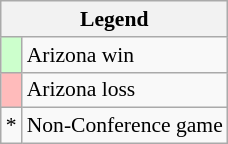<table class="wikitable" style="font-size:90%">
<tr>
<th colspan=2>Legend</th>
</tr>
<tr>
<td style="background:#ccffcc;"> </td>
<td>Arizona win</td>
</tr>
<tr>
<td style="background:#fbb;"> </td>
<td>Arizona loss</td>
</tr>
<tr>
<td>*</td>
<td>Non-Conference game</td>
</tr>
</table>
